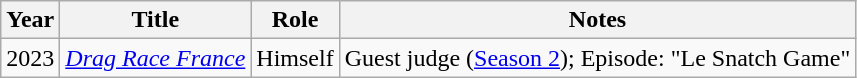<table class="wikitable">
<tr>
<th>Year</th>
<th>Title</th>
<th>Role</th>
<th>Notes</th>
</tr>
<tr>
<td>2023</td>
<td><em><a href='#'>Drag Race France</a></em></td>
<td>Himself</td>
<td>Guest judge (<a href='#'>Season 2</a>); Episode: "Le Snatch Game"</td>
</tr>
</table>
